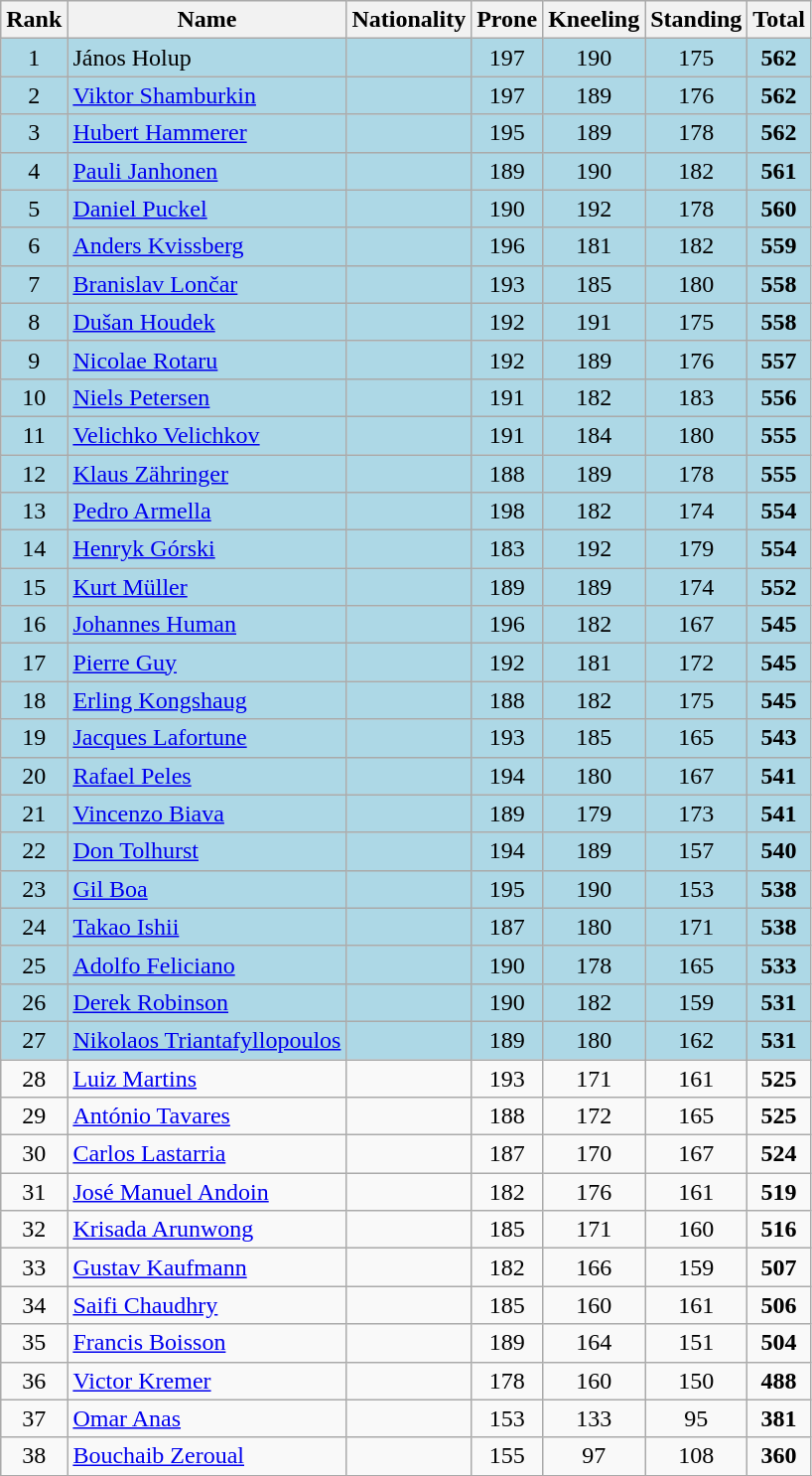<table class="wikitable sortable" style="text-align:center">
<tr>
<th>Rank</th>
<th>Name</th>
<th>Nationality</th>
<th>Prone</th>
<th>Kneeling</th>
<th>Standing</th>
<th>Total</th>
</tr>
<tr bgcolor=lightblue>
<td>1</td>
<td align=left>János Holup</td>
<td align=left></td>
<td>197</td>
<td>190</td>
<td>175</td>
<td><strong>562</strong></td>
</tr>
<tr bgcolor=lightblue>
<td>2</td>
<td align=left><a href='#'>Viktor Shamburkin</a></td>
<td align=left></td>
<td>197</td>
<td>189</td>
<td>176</td>
<td><strong>562</strong></td>
</tr>
<tr bgcolor=lightblue>
<td>3</td>
<td align=left><a href='#'>Hubert Hammerer</a></td>
<td align=left></td>
<td>195</td>
<td>189</td>
<td>178</td>
<td><strong>562</strong></td>
</tr>
<tr bgcolor=lightblue>
<td>4</td>
<td align=left><a href='#'>Pauli Janhonen</a></td>
<td align=left></td>
<td>189</td>
<td>190</td>
<td>182</td>
<td><strong>561</strong></td>
</tr>
<tr bgcolor=lightblue>
<td>5</td>
<td align=left><a href='#'>Daniel Puckel</a></td>
<td align=left></td>
<td>190</td>
<td>192</td>
<td>178</td>
<td><strong>560</strong></td>
</tr>
<tr bgcolor=lightblue>
<td>6</td>
<td align=left><a href='#'>Anders Kvissberg</a></td>
<td align=left></td>
<td>196</td>
<td>181</td>
<td>182</td>
<td><strong>559</strong></td>
</tr>
<tr bgcolor=lightblue>
<td>7</td>
<td align=left><a href='#'>Branislav Lončar</a></td>
<td align=left></td>
<td>193</td>
<td>185</td>
<td>180</td>
<td><strong>558</strong></td>
</tr>
<tr bgcolor=lightblue>
<td>8</td>
<td align=left><a href='#'>Dušan Houdek</a></td>
<td align=left></td>
<td>192</td>
<td>191</td>
<td>175</td>
<td><strong>558</strong></td>
</tr>
<tr bgcolor=lightblue>
<td>9</td>
<td align=left><a href='#'>Nicolae Rotaru</a></td>
<td align=left></td>
<td>192</td>
<td>189</td>
<td>176</td>
<td><strong>557</strong></td>
</tr>
<tr bgcolor=lightblue>
<td>10</td>
<td align=left><a href='#'>Niels Petersen</a></td>
<td align=left></td>
<td>191</td>
<td>182</td>
<td>183</td>
<td><strong>556</strong></td>
</tr>
<tr bgcolor=lightblue>
<td>11</td>
<td align=left><a href='#'>Velichko Velichkov</a></td>
<td align=left></td>
<td>191</td>
<td>184</td>
<td>180</td>
<td><strong>555</strong></td>
</tr>
<tr bgcolor=lightblue>
<td>12</td>
<td align=left><a href='#'>Klaus Zähringer</a></td>
<td align=left></td>
<td>188</td>
<td>189</td>
<td>178</td>
<td><strong>555</strong></td>
</tr>
<tr bgcolor=lightblue>
<td>13</td>
<td align=left><a href='#'>Pedro Armella</a></td>
<td align=left></td>
<td>198</td>
<td>182</td>
<td>174</td>
<td><strong>554</strong></td>
</tr>
<tr bgcolor=lightblue>
<td>14</td>
<td align=left><a href='#'>Henryk Górski</a></td>
<td align=left></td>
<td>183</td>
<td>192</td>
<td>179</td>
<td><strong>554</strong></td>
</tr>
<tr bgcolor=lightblue>
<td>15</td>
<td align=left><a href='#'>Kurt Müller</a></td>
<td align=left></td>
<td>189</td>
<td>189</td>
<td>174</td>
<td><strong>552</strong></td>
</tr>
<tr bgcolor=lightblue>
<td>16</td>
<td align=left><a href='#'>Johannes Human</a></td>
<td align=left></td>
<td>196</td>
<td>182</td>
<td>167</td>
<td><strong>545</strong></td>
</tr>
<tr bgcolor=lightblue>
<td>17</td>
<td align=left><a href='#'>Pierre Guy</a></td>
<td align=left></td>
<td>192</td>
<td>181</td>
<td>172</td>
<td><strong>545</strong></td>
</tr>
<tr bgcolor=lightblue>
<td>18</td>
<td align=left><a href='#'>Erling Kongshaug</a></td>
<td align=left></td>
<td>188</td>
<td>182</td>
<td>175</td>
<td><strong>545</strong></td>
</tr>
<tr bgcolor=lightblue>
<td>19</td>
<td align=left><a href='#'>Jacques Lafortune</a></td>
<td align=left></td>
<td>193</td>
<td>185</td>
<td>165</td>
<td><strong>543</strong></td>
</tr>
<tr bgcolor=lightblue>
<td>20</td>
<td align=left><a href='#'>Rafael Peles</a></td>
<td align=left></td>
<td>194</td>
<td>180</td>
<td>167</td>
<td><strong>541</strong></td>
</tr>
<tr bgcolor=lightblue>
<td>21</td>
<td align=left><a href='#'>Vincenzo Biava</a></td>
<td align=left></td>
<td>189</td>
<td>179</td>
<td>173</td>
<td><strong>541</strong></td>
</tr>
<tr bgcolor=lightblue>
<td>22</td>
<td align=left><a href='#'>Don Tolhurst</a></td>
<td align=left></td>
<td>194</td>
<td>189</td>
<td>157</td>
<td><strong>540</strong></td>
</tr>
<tr bgcolor=lightblue>
<td>23</td>
<td align=left><a href='#'>Gil Boa</a></td>
<td align=left></td>
<td>195</td>
<td>190</td>
<td>153</td>
<td><strong>538</strong></td>
</tr>
<tr bgcolor=lightblue>
<td>24</td>
<td align=left><a href='#'>Takao Ishii</a></td>
<td align=left></td>
<td>187</td>
<td>180</td>
<td>171</td>
<td><strong>538</strong></td>
</tr>
<tr bgcolor=lightblue>
<td>25</td>
<td align=left><a href='#'>Adolfo Feliciano</a></td>
<td align=left></td>
<td>190</td>
<td>178</td>
<td>165</td>
<td><strong>533</strong></td>
</tr>
<tr bgcolor=lightblue>
<td>26</td>
<td align=left><a href='#'>Derek Robinson</a></td>
<td align=left></td>
<td>190</td>
<td>182</td>
<td>159</td>
<td><strong>531</strong></td>
</tr>
<tr bgcolor=lightblue>
<td>27</td>
<td align=left><a href='#'>Nikolaos Triantafyllopoulos</a></td>
<td align=left></td>
<td>189</td>
<td>180</td>
<td>162</td>
<td><strong>531</strong></td>
</tr>
<tr>
<td>28</td>
<td align=left><a href='#'>Luiz Martins</a></td>
<td align=left></td>
<td>193</td>
<td>171</td>
<td>161</td>
<td><strong>525</strong></td>
</tr>
<tr>
<td>29</td>
<td align=left><a href='#'>António Tavares</a></td>
<td align=left></td>
<td>188</td>
<td>172</td>
<td>165</td>
<td><strong>525</strong></td>
</tr>
<tr>
<td>30</td>
<td align=left><a href='#'>Carlos Lastarria</a></td>
<td align=left></td>
<td>187</td>
<td>170</td>
<td>167</td>
<td><strong>524</strong></td>
</tr>
<tr>
<td>31</td>
<td align=left><a href='#'>José Manuel Andoin</a></td>
<td align=left></td>
<td>182</td>
<td>176</td>
<td>161</td>
<td><strong>519</strong></td>
</tr>
<tr>
<td>32</td>
<td align=left><a href='#'>Krisada Arunwong</a></td>
<td align=left></td>
<td>185</td>
<td>171</td>
<td>160</td>
<td><strong>516</strong></td>
</tr>
<tr>
<td>33</td>
<td align=left><a href='#'>Gustav Kaufmann</a></td>
<td align=left></td>
<td>182</td>
<td>166</td>
<td>159</td>
<td><strong>507</strong></td>
</tr>
<tr>
<td>34</td>
<td align=left><a href='#'>Saifi Chaudhry</a></td>
<td align=left></td>
<td>185</td>
<td>160</td>
<td>161</td>
<td><strong>506</strong></td>
</tr>
<tr>
<td>35</td>
<td align=left><a href='#'>Francis Boisson</a></td>
<td align=left></td>
<td>189</td>
<td>164</td>
<td>151</td>
<td><strong>504</strong></td>
</tr>
<tr>
<td>36</td>
<td align=left><a href='#'>Victor Kremer</a></td>
<td align=left></td>
<td>178</td>
<td>160</td>
<td>150</td>
<td><strong>488</strong></td>
</tr>
<tr>
<td>37</td>
<td align=left><a href='#'>Omar Anas</a></td>
<td align=left></td>
<td>153</td>
<td>133</td>
<td>95</td>
<td><strong>381</strong></td>
</tr>
<tr>
<td>38</td>
<td align=left><a href='#'>Bouchaib Zeroual</a></td>
<td align=left></td>
<td>155</td>
<td>97</td>
<td>108</td>
<td><strong>360</strong></td>
</tr>
<tr>
</tr>
</table>
